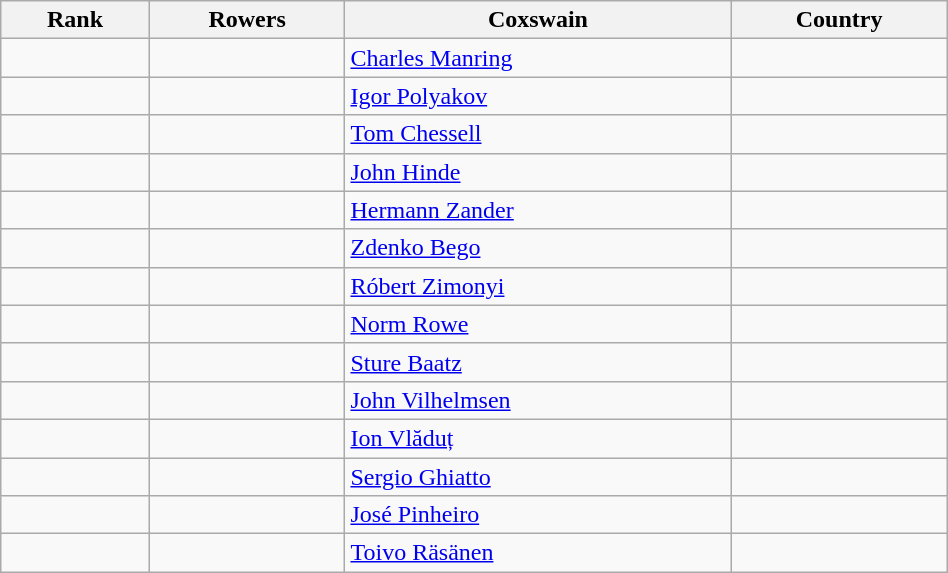<table class="wikitable sortable" width=50%>
<tr>
<th>Rank</th>
<th>Rowers</th>
<th>Coxswain</th>
<th>Country</th>
</tr>
<tr>
<td></td>
<td></td>
<td align=left><a href='#'>Charles Manring</a></td>
<td></td>
</tr>
<tr>
<td></td>
<td></td>
<td align=left><a href='#'>Igor Polyakov</a></td>
<td></td>
</tr>
<tr>
<td></td>
<td></td>
<td align=left><a href='#'>Tom Chessell</a></td>
<td></td>
</tr>
<tr>
<td></td>
<td></td>
<td align=left><a href='#'>John Hinde</a></td>
<td></td>
</tr>
<tr>
<td></td>
<td></td>
<td align=left><a href='#'>Hermann Zander</a></td>
<td></td>
</tr>
<tr>
<td></td>
<td></td>
<td align=left><a href='#'>Zdenko Bego</a></td>
<td></td>
</tr>
<tr>
<td></td>
<td></td>
<td align=left><a href='#'>Róbert Zimonyi</a></td>
<td></td>
</tr>
<tr>
<td></td>
<td></td>
<td align=left><a href='#'>Norm Rowe</a></td>
<td></td>
</tr>
<tr>
<td></td>
<td></td>
<td align=left><a href='#'>Sture Baatz</a></td>
<td></td>
</tr>
<tr>
<td></td>
<td></td>
<td align=left><a href='#'>John Vilhelmsen</a></td>
<td></td>
</tr>
<tr>
<td></td>
<td></td>
<td align=left><a href='#'>Ion Vlăduț</a></td>
<td></td>
</tr>
<tr>
<td></td>
<td></td>
<td align=left><a href='#'>Sergio Ghiatto</a></td>
<td></td>
</tr>
<tr>
<td></td>
<td></td>
<td align=left><a href='#'>José Pinheiro</a></td>
<td></td>
</tr>
<tr>
<td></td>
<td></td>
<td align=left><a href='#'>Toivo Räsänen</a></td>
<td></td>
</tr>
</table>
